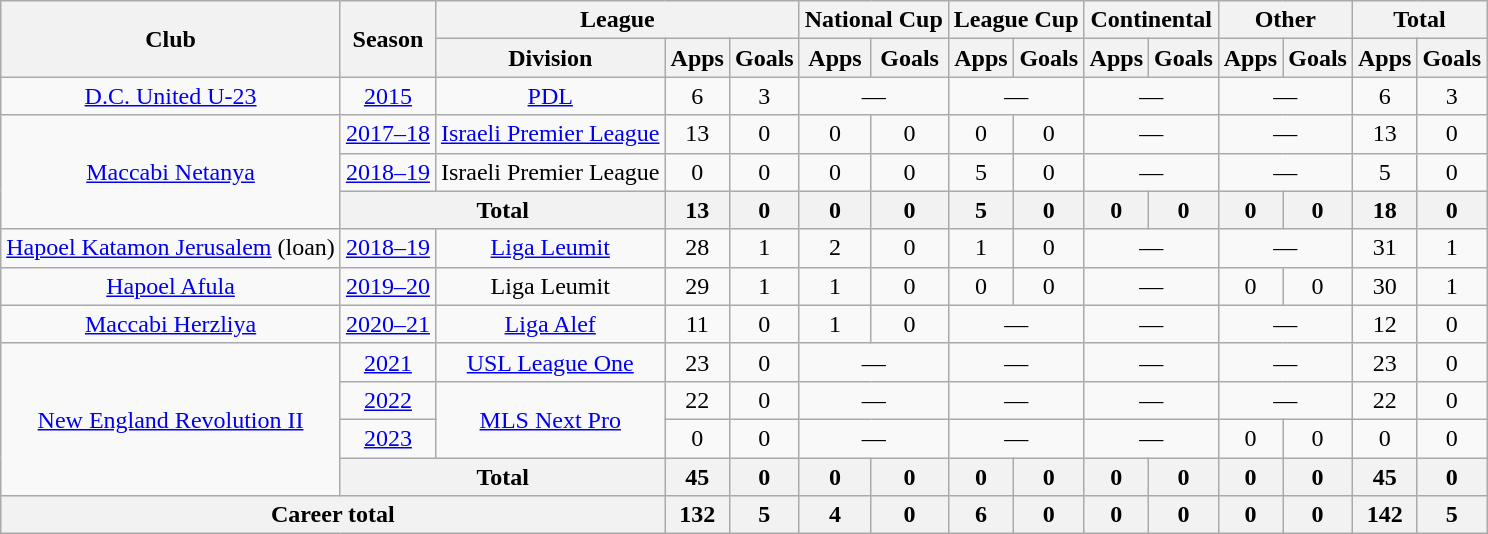<table class="wikitable" style="text-align: center;">
<tr>
<th rowspan=2>Club</th>
<th rowspan=2>Season</th>
<th colspan=3>League</th>
<th colspan=2>National Cup</th>
<th colspan=2>League Cup</th>
<th colspan=2>Continental</th>
<th colspan=2>Other</th>
<th colspan=2>Total</th>
</tr>
<tr>
<th>Division</th>
<th>Apps</th>
<th>Goals</th>
<th>Apps</th>
<th>Goals</th>
<th>Apps</th>
<th>Goals</th>
<th>Apps</th>
<th>Goals</th>
<th>Apps</th>
<th>Goals</th>
<th>Apps</th>
<th>Goals</th>
</tr>
<tr>
<td><a href='#'>D.C. United U-23</a></td>
<td><a href='#'>2015</a></td>
<td><a href='#'>PDL</a></td>
<td>6</td>
<td>3</td>
<td colspan=2>—</td>
<td colspan=2>—</td>
<td colspan=2>—</td>
<td colspan=2>—</td>
<td>6</td>
<td>3</td>
</tr>
<tr>
<td rowspan=3><a href='#'>Maccabi Netanya</a></td>
<td><a href='#'>2017–18</a></td>
<td><a href='#'>Israeli Premier League</a></td>
<td>13</td>
<td>0</td>
<td>0</td>
<td>0</td>
<td>0</td>
<td>0</td>
<td colspan=2>—</td>
<td colspan=2>—</td>
<td>13</td>
<td>0</td>
</tr>
<tr>
<td><a href='#'>2018–19</a></td>
<td>Israeli Premier League</td>
<td>0</td>
<td>0</td>
<td>0</td>
<td>0</td>
<td>5</td>
<td>0</td>
<td colspan=2>—</td>
<td colspan=2>—</td>
<td>5</td>
<td>0</td>
</tr>
<tr>
<th colspan=2>Total</th>
<th>13</th>
<th>0</th>
<th>0</th>
<th>0</th>
<th>5</th>
<th>0</th>
<th>0</th>
<th>0</th>
<th>0</th>
<th>0</th>
<th>18</th>
<th>0</th>
</tr>
<tr>
<td><a href='#'>Hapoel Katamon Jerusalem</a> (loan)</td>
<td><a href='#'>2018–19</a></td>
<td><a href='#'>Liga Leumit</a></td>
<td>28</td>
<td>1</td>
<td>2</td>
<td>0</td>
<td>1</td>
<td>0</td>
<td colspan=2>—</td>
<td colspan=2>—</td>
<td>31</td>
<td>1</td>
</tr>
<tr>
<td><a href='#'>Hapoel Afula</a></td>
<td><a href='#'>2019–20</a></td>
<td>Liga Leumit</td>
<td>29</td>
<td>1</td>
<td>1</td>
<td>0</td>
<td>0</td>
<td>0</td>
<td colspan=2>—</td>
<td>0</td>
<td>0</td>
<td>30</td>
<td>1</td>
</tr>
<tr>
<td><a href='#'>Maccabi Herzliya</a></td>
<td><a href='#'>2020–21</a></td>
<td><a href='#'>Liga Alef</a></td>
<td>11</td>
<td>0</td>
<td>1</td>
<td>0</td>
<td colspan=2>—</td>
<td colspan=2>—</td>
<td colspan=2>—</td>
<td>12</td>
<td>0</td>
</tr>
<tr>
<td rowspan=4><a href='#'>New England Revolution II</a></td>
<td><a href='#'>2021</a></td>
<td><a href='#'>USL League One</a></td>
<td>23</td>
<td>0</td>
<td colspan=2>—</td>
<td colspan=2>—</td>
<td colspan=2>—</td>
<td colspan=2>—</td>
<td>23</td>
<td>0</td>
</tr>
<tr>
<td><a href='#'>2022</a></td>
<td rowspan=2><a href='#'>MLS Next Pro</a></td>
<td>22</td>
<td>0</td>
<td colspan=2>—</td>
<td colspan=2>—</td>
<td colspan=2>—</td>
<td colspan=2>—</td>
<td>22</td>
<td>0</td>
</tr>
<tr>
<td><a href='#'>2023</a></td>
<td>0</td>
<td>0</td>
<td colspan=2>—</td>
<td colspan=2>—</td>
<td colspan=2>—</td>
<td>0</td>
<td>0</td>
<td>0</td>
<td>0</td>
</tr>
<tr>
<th colspan=2>Total</th>
<th>45</th>
<th>0</th>
<th>0</th>
<th>0</th>
<th>0</th>
<th>0</th>
<th>0</th>
<th>0</th>
<th>0</th>
<th>0</th>
<th>45</th>
<th>0</th>
</tr>
<tr>
<th colspan=3>Career total</th>
<th>132</th>
<th>5</th>
<th>4</th>
<th>0</th>
<th>6</th>
<th>0</th>
<th>0</th>
<th>0</th>
<th>0</th>
<th>0</th>
<th>142</th>
<th>5</th>
</tr>
</table>
